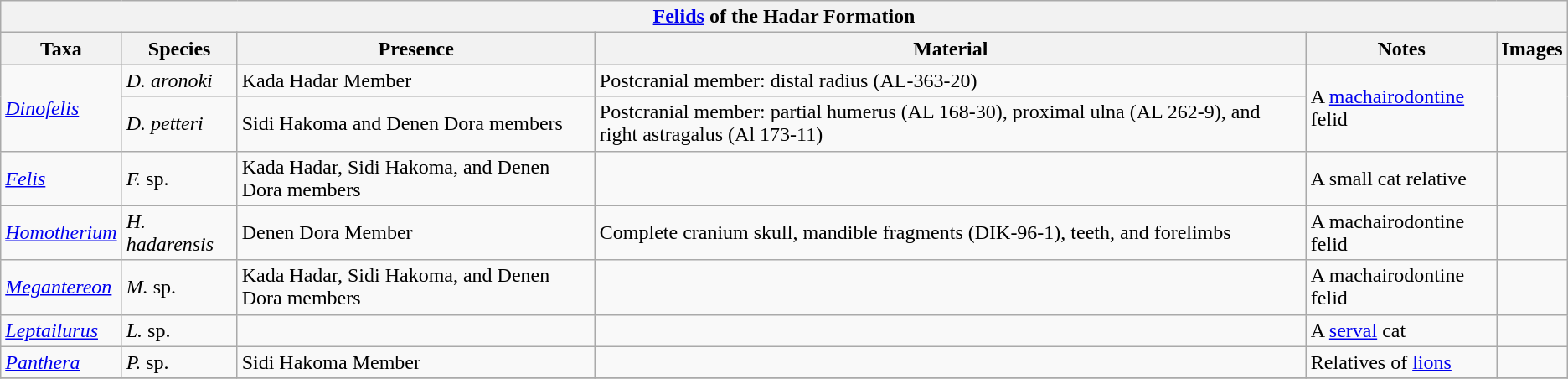<table class="wikitable" align="center">
<tr>
<th colspan="6" align="center"><strong><a href='#'>Felids</a></strong> of the Hadar Formation</th>
</tr>
<tr>
<th>Taxa</th>
<th>Species</th>
<th>Presence</th>
<th>Material</th>
<th>Notes</th>
<th>Images</th>
</tr>
<tr>
<td rowspan = "2"><em><a href='#'>Dinofelis</a></em></td>
<td><em>D. aronoki</em></td>
<td>Kada Hadar Member</td>
<td>Postcranial member: distal radius (AL-363-20)</td>
<td rowspan = "2">A <a href='#'>machairodontine</a> felid</td>
<td rowspan = "2"></td>
</tr>
<tr>
<td><em>D. petteri</em></td>
<td>Sidi Hakoma and Denen Dora members</td>
<td>Postcranial member: partial humerus (AL 168-30), proximal ulna (AL 262-9), and right astragalus (Al 173-11)</td>
</tr>
<tr>
<td><em><a href='#'>Felis</a></em></td>
<td><em>F.</em> sp.</td>
<td>Kada Hadar, Sidi Hakoma, and Denen Dora members</td>
<td></td>
<td>A small cat relative</td>
<td></td>
</tr>
<tr>
<td><em><a href='#'>Homotherium</a></em></td>
<td><em>H. hadarensis</em></td>
<td>Denen Dora Member</td>
<td>Complete cranium skull, mandible fragments (DIK-96-1), teeth, and forelimbs</td>
<td>A machairodontine felid</td>
<td></td>
</tr>
<tr>
<td><em><a href='#'>Megantereon</a></em></td>
<td><em>M.</em> sp.</td>
<td>Kada Hadar, Sidi Hakoma, and Denen Dora members</td>
<td></td>
<td>A machairodontine felid</td>
<td></td>
</tr>
<tr>
<td><em><a href='#'>Leptailurus</a></em></td>
<td><em>L.</em> sp.</td>
<td></td>
<td></td>
<td>A <a href='#'>serval</a> cat</td>
<td></td>
</tr>
<tr>
<td><em><a href='#'>Panthera</a></em></td>
<td><em>P.</em> sp.</td>
<td>Sidi Hakoma Member</td>
<td></td>
<td>Relatives of <a href='#'>lions</a></td>
<td></td>
</tr>
<tr>
</tr>
</table>
